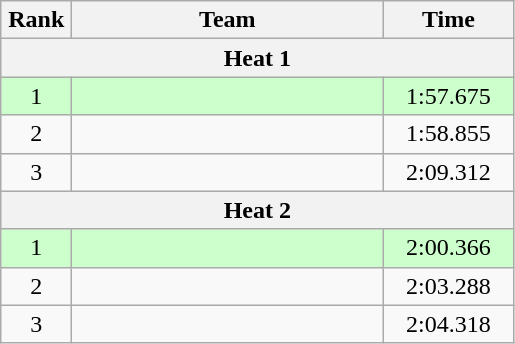<table class=wikitable style="text-align:center">
<tr>
<th width=40>Rank</th>
<th width=200>Team</th>
<th width=80>Time</th>
</tr>
<tr>
<th colspan=3>Heat 1</th>
</tr>
<tr bgcolor="#ccffcc">
<td>1</td>
<td align=left></td>
<td>1:57.675</td>
</tr>
<tr>
<td>2</td>
<td align=left></td>
<td>1:58.855</td>
</tr>
<tr>
<td>3</td>
<td align=left></td>
<td>2:09.312</td>
</tr>
<tr>
<th colspan=3>Heat 2</th>
</tr>
<tr bgcolor="#ccffcc">
<td>1</td>
<td align=left></td>
<td>2:00.366</td>
</tr>
<tr>
<td>2</td>
<td align=left></td>
<td>2:03.288</td>
</tr>
<tr>
<td>3</td>
<td align=left></td>
<td>2:04.318</td>
</tr>
</table>
